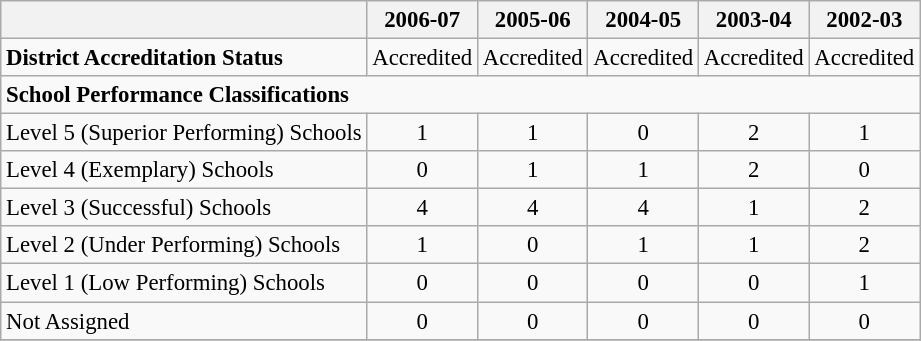<table class="wikitable" style="font-size: 95%;">
<tr>
<th></th>
<th>2006-07</th>
<th>2005-06</th>
<th>2004-05</th>
<th>2003-04</th>
<th>2002-03</th>
</tr>
<tr>
<td align="left"><strong>District Accreditation Status</strong></td>
<td align="center">Accredited</td>
<td align="center">Accredited</td>
<td align="center">Accredited</td>
<td align="center">Accredited</td>
<td align="center">Accredited</td>
</tr>
<tr>
<td align="left" colspan="6"><strong>School Performance Classifications</strong></td>
</tr>
<tr>
<td align="left">Level 5 (Superior Performing) Schools</td>
<td align="center">1</td>
<td align="center">1</td>
<td align="center">0</td>
<td align="center">2</td>
<td align="center">1</td>
</tr>
<tr>
<td align="left">Level 4 (Exemplary) Schools</td>
<td align="center">0</td>
<td align="center">1</td>
<td align="center">1</td>
<td align="center">2</td>
<td align="center">0</td>
</tr>
<tr>
<td align="left">Level 3 (Successful) Schools</td>
<td align="center">4</td>
<td align="center">4</td>
<td align="center">4</td>
<td align="center">1</td>
<td align="center">2</td>
</tr>
<tr>
<td align="left">Level 2 (Under Performing) Schools</td>
<td align="center">1</td>
<td align="center">0</td>
<td align="center">1</td>
<td align="center">1</td>
<td align="center">2</td>
</tr>
<tr>
<td align="left">Level 1 (Low Performing) Schools</td>
<td align="center">0</td>
<td align="center">0</td>
<td align="center">0</td>
<td align="center">0</td>
<td align="center">1</td>
</tr>
<tr>
<td align="left">Not Assigned</td>
<td align="center">0</td>
<td align="center">0</td>
<td align="center">0</td>
<td align="center">0</td>
<td align="center">0</td>
</tr>
<tr>
</tr>
</table>
